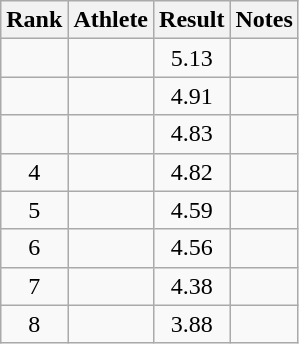<table class="wikitable">
<tr>
<th>Rank</th>
<th>Athlete</th>
<th>Result</th>
<th>Notes</th>
</tr>
<tr align=center>
<td></td>
<td align=left></td>
<td>5.13</td>
<td></td>
</tr>
<tr align=center>
<td></td>
<td align=left></td>
<td>4.91</td>
<td></td>
</tr>
<tr align=center>
<td></td>
<td align=left></td>
<td>4.83</td>
<td></td>
</tr>
<tr align=center>
<td>4</td>
<td align=left></td>
<td>4.82</td>
<td></td>
</tr>
<tr align=center>
<td>5</td>
<td align=left></td>
<td>4.59</td>
<td></td>
</tr>
<tr align=center>
<td>6</td>
<td align=left></td>
<td>4.56</td>
<td></td>
</tr>
<tr align=center>
<td>7</td>
<td align=left></td>
<td>4.38</td>
<td></td>
</tr>
<tr align=center>
<td>8</td>
<td align=left></td>
<td>3.88</td>
<td></td>
</tr>
</table>
